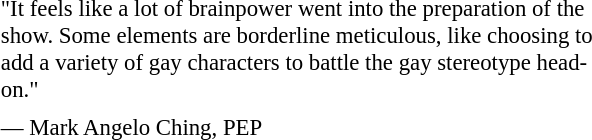<table class="toccolours" style="float:left; margin-left:1em; margin-right:2em; font-size:95%; width:28em; max-width:40%;" cellspacing="5">
<tr>
<td style="text-align: left;">"It feels like a lot of brainpower went into the preparation of the show. Some elements are borderline meticulous, like choosing to add a variety of gay characters to battle the gay stereotype head-on."</td>
</tr>
<tr>
<td style="text-align: left;">— Mark Angelo Ching, PEP</td>
</tr>
</table>
